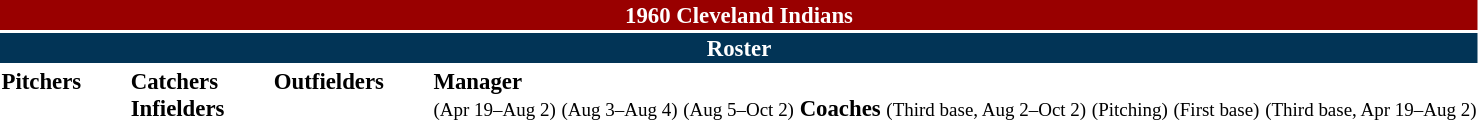<table class="toccolours" style="font-size: 95%;">
<tr>
<th colspan="10" style="background-color: #990000; color: white; text-align: center;">1960 Cleveland Indians</th>
</tr>
<tr>
<td colspan="10" style="background-color: #023456; color: white; text-align: center;"><strong>Roster</strong></td>
</tr>
<tr>
<td valign="top"><strong>Pitchers</strong><br>
















</td>
<td width="25px"></td>
<td valign="top"><strong>Catchers</strong><br>



<strong>Infielders</strong>










</td>
<td width="25px"></td>
<td valign="top"><strong>Outfielders</strong><br>









</td>
<td width="25px"></td>
<td valign="top"><strong>Manager</strong><br> <small>(Apr 19–Aug 2)</small>
 <small>(Aug 3–Aug 4)</small>
 <small>(Aug 5–Oct 2)</small>
<strong>Coaches</strong>
 <small>(Third base, Aug 2–Oct 2)</small>

 <small>(Pitching)</small>
 <small>(First base)</small>

 <small>(Third base, Apr 19–Aug 2)</small>
</td>
</tr>
</table>
